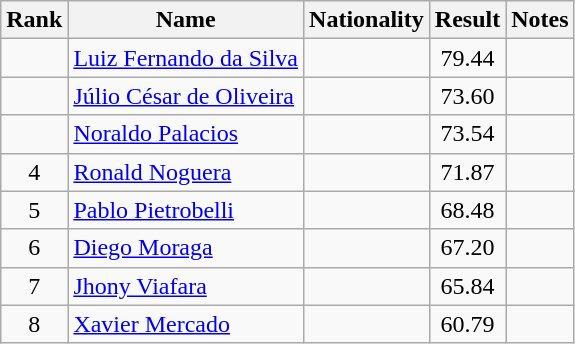<table class="wikitable sortable" style="text-align:center">
<tr>
<th>Rank</th>
<th>Name</th>
<th>Nationality</th>
<th>Result</th>
<th>Notes</th>
</tr>
<tr>
<td></td>
<td align=left><a href='#'>Luiz Fernando da Silva</a></td>
<td align=left></td>
<td>79.44</td>
<td></td>
</tr>
<tr>
<td></td>
<td align=left><a href='#'>Júlio César de Oliveira</a></td>
<td align=left></td>
<td>73.60</td>
<td></td>
</tr>
<tr>
<td></td>
<td align=left><a href='#'>Noraldo Palacios</a></td>
<td align=left></td>
<td>73.54</td>
<td></td>
</tr>
<tr>
<td>4</td>
<td align=left><a href='#'>Ronald Noguera</a></td>
<td align=left></td>
<td>71.87</td>
<td></td>
</tr>
<tr>
<td>5</td>
<td align=left><a href='#'>Pablo Pietrobelli</a></td>
<td align=left></td>
<td>68.48</td>
<td></td>
</tr>
<tr>
<td>6</td>
<td align=left><a href='#'>Diego Moraga</a></td>
<td align=left></td>
<td>67.20</td>
<td></td>
</tr>
<tr>
<td>7</td>
<td align=left><a href='#'>Jhony Viafara</a></td>
<td align=left></td>
<td>65.84</td>
<td></td>
</tr>
<tr>
<td>8</td>
<td align=left><a href='#'>Xavier Mercado</a></td>
<td align=left></td>
<td>60.79</td>
<td></td>
</tr>
</table>
